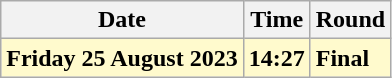<table class="wikitable">
<tr>
<th>Date</th>
<th>Time</th>
<th>Round</th>
</tr>
<tr>
<td style=background:lemonchiffon><strong>Friday 25 August 2023</strong></td>
<td style=background:lemonchiffon><strong>14:27</strong></td>
<td style=background:lemonchiffon><strong>Final</strong></td>
</tr>
</table>
